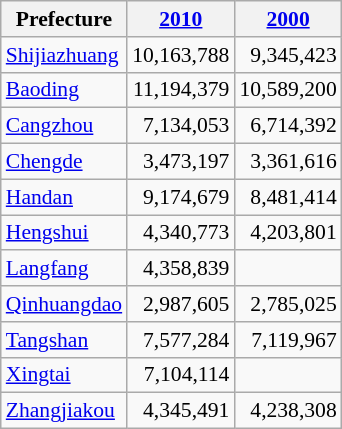<table class="wikitable sortable" style="font-size:90%;" align="center">
<tr>
<th>Prefecture</th>
<th><a href='#'>2010</a></th>
<th><a href='#'>2000</a></th>
</tr>
<tr --------->
<td><a href='#'>Shijiazhuang</a></td>
<td style="text-align: right;">10,163,788</td>
<td style="text-align: right;">9,345,423</td>
</tr>
<tr --------->
<td><a href='#'>Baoding</a></td>
<td style="text-align: right;">11,194,379</td>
<td style="text-align: right;">10,589,200</td>
</tr>
<tr --------->
<td><a href='#'>Cangzhou</a></td>
<td style="text-align: right;">7,134,053</td>
<td style="text-align: right;">6,714,392</td>
</tr>
<tr --------->
<td><a href='#'>Chengde</a></td>
<td style="text-align: right;">3,473,197</td>
<td style="text-align: right;">3,361,616</td>
</tr>
<tr --------->
<td><a href='#'>Handan</a></td>
<td style="text-align: right;">9,174,679</td>
<td style="text-align: right;">8,481,414</td>
</tr>
<tr --------->
<td><a href='#'>Hengshui</a></td>
<td style="text-align: right;">4,340,773</td>
<td style="text-align: right;">4,203,801</td>
</tr>
<tr --------->
<td><a href='#'>Langfang</a></td>
<td style="text-align: right;">4,358,839</td>
<td style="text-align: right;"></td>
</tr>
<tr --------->
<td><a href='#'>Qinhuangdao</a></td>
<td style="text-align: right;">2,987,605</td>
<td style="text-align: right;">2,785,025</td>
</tr>
<tr --------->
<td><a href='#'>Tangshan</a></td>
<td style="text-align: right;">7,577,284</td>
<td style="text-align: right;">7,119,967</td>
</tr>
<tr --------->
<td><a href='#'>Xingtai</a></td>
<td style="text-align: right;">7,104,114</td>
<td style="text-align: right;"></td>
</tr>
<tr --------->
<td><a href='#'>Zhangjiakou</a></td>
<td style="text-align: right;">4,345,491</td>
<td style="text-align: right;">4,238,308</td>
</tr>
</table>
